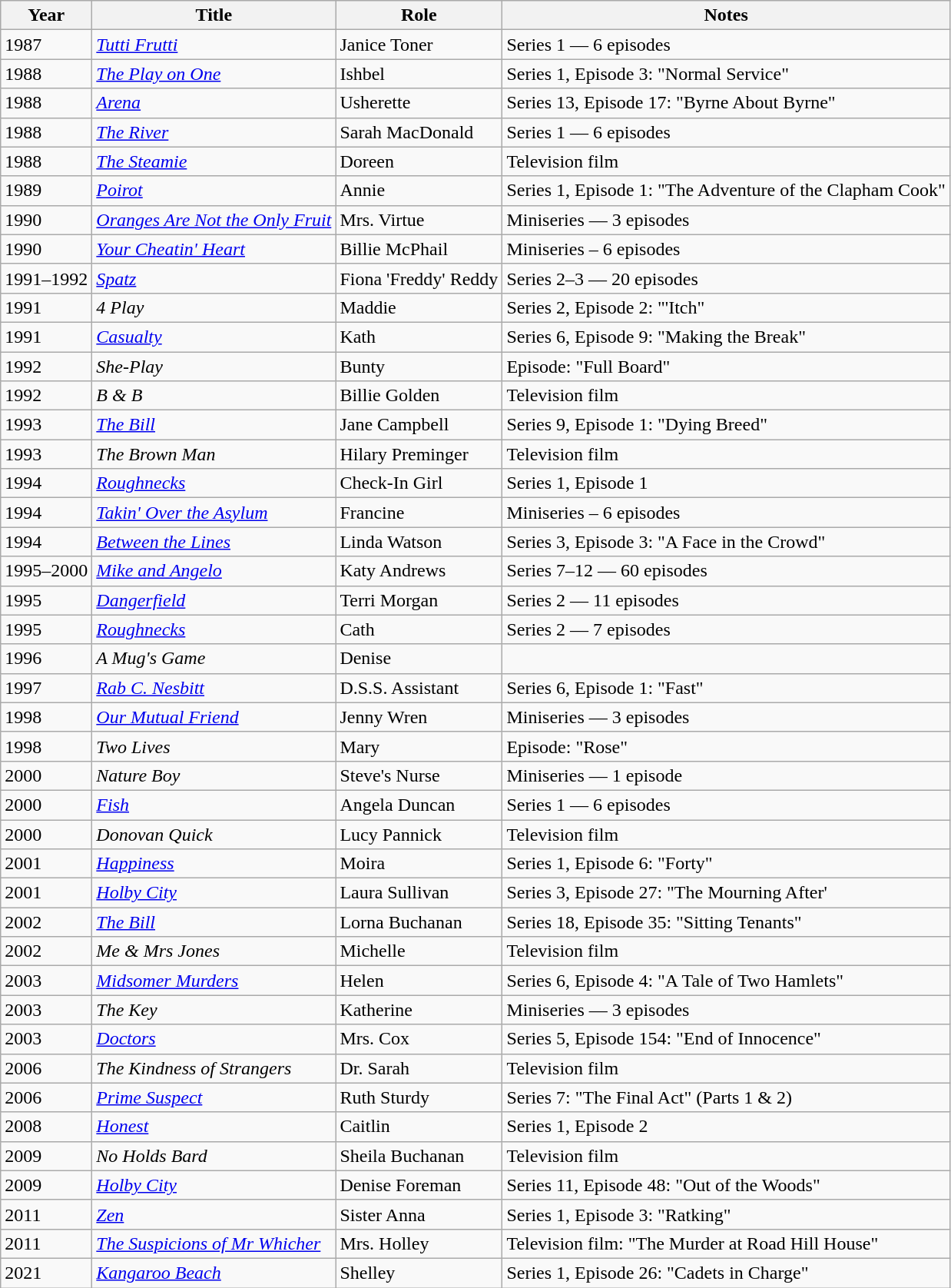<table class="wikitable">
<tr>
<th>Year</th>
<th>Title</th>
<th>Role</th>
<th>Notes</th>
</tr>
<tr>
<td>1987</td>
<td><em><a href='#'>Tutti Frutti</a></em></td>
<td>Janice Toner</td>
<td>Series 1 — 6 episodes</td>
</tr>
<tr>
<td>1988</td>
<td><em><a href='#'>The Play on One</a></em></td>
<td>Ishbel</td>
<td>Series 1, Episode 3: "Normal Service"</td>
</tr>
<tr>
<td>1988</td>
<td><em><a href='#'>Arena</a></em></td>
<td>Usherette</td>
<td>Series 13, Episode 17: "Byrne About Byrne"</td>
</tr>
<tr>
<td>1988</td>
<td><em><a href='#'>The River</a></em></td>
<td>Sarah MacDonald</td>
<td>Series 1 — 6 episodes</td>
</tr>
<tr>
<td>1988</td>
<td><em><a href='#'>The Steamie</a></em></td>
<td>Doreen</td>
<td>Television film</td>
</tr>
<tr>
<td>1989</td>
<td><em><a href='#'>Poirot</a></em></td>
<td>Annie</td>
<td>Series 1, Episode 1: "The Adventure of the Clapham Cook"</td>
</tr>
<tr>
<td>1990</td>
<td><em><a href='#'>Oranges Are Not the Only Fruit</a></em></td>
<td>Mrs. Virtue</td>
<td>Miniseries — 3 episodes</td>
</tr>
<tr>
<td>1990</td>
<td><em><a href='#'>Your Cheatin' Heart</a></em></td>
<td>Billie McPhail</td>
<td>Miniseries – 6 episodes</td>
</tr>
<tr>
<td>1991–1992</td>
<td><em><a href='#'>Spatz</a></em></td>
<td>Fiona 'Freddy' Reddy</td>
<td>Series 2–3 — 20 episodes</td>
</tr>
<tr>
<td>1991</td>
<td><em>4 Play</em></td>
<td>Maddie</td>
<td>Series 2, Episode 2: "'Itch"</td>
</tr>
<tr>
<td>1991</td>
<td><em><a href='#'>Casualty</a></em></td>
<td>Kath</td>
<td>Series 6, Episode 9: "Making the Break"</td>
</tr>
<tr>
<td>1992</td>
<td><em>She-Play</em></td>
<td>Bunty</td>
<td>Episode: "Full Board"</td>
</tr>
<tr>
<td>1992</td>
<td><em>B & B</em></td>
<td>Billie Golden</td>
<td>Television film</td>
</tr>
<tr>
<td>1993</td>
<td><em><a href='#'>The Bill</a></em></td>
<td>Jane Campbell</td>
<td>Series 9, Episode 1: "Dying Breed"</td>
</tr>
<tr>
<td>1993</td>
<td><em>The Brown Man</em></td>
<td>Hilary Preminger</td>
<td>Television film</td>
</tr>
<tr>
<td>1994</td>
<td><em><a href='#'>Roughnecks</a></em></td>
<td>Check-In Girl</td>
<td>Series 1, Episode 1</td>
</tr>
<tr>
<td>1994</td>
<td><em><a href='#'>Takin' Over the Asylum</a></em></td>
<td>Francine</td>
<td>Miniseries – 6 episodes</td>
</tr>
<tr>
<td>1994</td>
<td><em><a href='#'>Between the Lines</a></em></td>
<td>Linda Watson</td>
<td>Series 3, Episode 3: "A Face in the Crowd"</td>
</tr>
<tr>
<td>1995–2000</td>
<td><em><a href='#'>Mike and Angelo</a></em></td>
<td>Katy Andrews</td>
<td>Series 7–12 — 60 episodes</td>
</tr>
<tr>
<td>1995</td>
<td><em><a href='#'>Dangerfield</a></em></td>
<td>Terri Morgan</td>
<td>Series 2 — 11 episodes</td>
</tr>
<tr>
<td>1995</td>
<td><em><a href='#'>Roughnecks</a></em></td>
<td>Cath</td>
<td>Series 2 — 7 episodes</td>
</tr>
<tr>
<td>1996</td>
<td><em>A Mug's Game</em></td>
<td>Denise</td>
<td></td>
</tr>
<tr>
<td>1997</td>
<td><em><a href='#'>Rab C. Nesbitt</a></em></td>
<td>D.S.S. Assistant</td>
<td>Series 6, Episode 1: "Fast"</td>
</tr>
<tr>
<td>1998</td>
<td><em><a href='#'>Our Mutual Friend</a></em></td>
<td>Jenny Wren</td>
<td>Miniseries — 3 episodes</td>
</tr>
<tr>
<td>1998</td>
<td><em>Two Lives</em></td>
<td>Mary</td>
<td>Episode: "Rose"</td>
</tr>
<tr>
<td>2000</td>
<td><em>Nature Boy</em></td>
<td>Steve's Nurse</td>
<td>Miniseries — 1 episode</td>
</tr>
<tr>
<td>2000</td>
<td><em><a href='#'>Fish</a></em></td>
<td>Angela Duncan</td>
<td>Series 1 — 6 episodes</td>
</tr>
<tr>
<td>2000</td>
<td><em>Donovan Quick</em></td>
<td>Lucy Pannick</td>
<td>Television film</td>
</tr>
<tr>
<td>2001</td>
<td><em><a href='#'>Happiness</a></em></td>
<td>Moira</td>
<td>Series 1, Episode 6: "Forty"</td>
</tr>
<tr>
<td>2001</td>
<td><em><a href='#'>Holby City</a></em></td>
<td>Laura Sullivan</td>
<td>Series 3, Episode 27: "The Mourning After'</td>
</tr>
<tr>
<td>2002</td>
<td><em><a href='#'>The Bill</a></em></td>
<td>Lorna Buchanan</td>
<td>Series 18, Episode 35: "Sitting Tenants"</td>
</tr>
<tr>
<td>2002</td>
<td><em>Me & Mrs Jones</em></td>
<td>Michelle</td>
<td>Television film</td>
</tr>
<tr>
<td>2003</td>
<td><em><a href='#'>Midsomer Murders</a></em></td>
<td>Helen</td>
<td>Series 6, Episode 4: "A Tale of Two Hamlets"</td>
</tr>
<tr>
<td>2003</td>
<td><em>The Key</em></td>
<td>Katherine</td>
<td>Miniseries — 3 episodes</td>
</tr>
<tr>
<td>2003</td>
<td><em><a href='#'>Doctors</a></em></td>
<td>Mrs. Cox</td>
<td>Series 5, Episode 154: "End of Innocence"</td>
</tr>
<tr>
<td>2006</td>
<td><em>The Kindness of Strangers</em></td>
<td>Dr. Sarah</td>
<td>Television film</td>
</tr>
<tr>
<td>2006</td>
<td><em><a href='#'>Prime Suspect</a></em></td>
<td>Ruth Sturdy</td>
<td>Series 7: "The Final Act" (Parts 1 & 2)</td>
</tr>
<tr>
<td>2008</td>
<td><em><a href='#'>Honest</a></em></td>
<td>Caitlin</td>
<td>Series 1, Episode 2</td>
</tr>
<tr>
<td>2009</td>
<td><em>No Holds Bard</em></td>
<td>Sheila Buchanan</td>
<td>Television film</td>
</tr>
<tr>
<td>2009</td>
<td><em><a href='#'>Holby City</a></em></td>
<td>Denise Foreman</td>
<td>Series 11, Episode 48: "Out of the Woods"</td>
</tr>
<tr>
<td>2011</td>
<td><em><a href='#'>Zen</a></em></td>
<td>Sister Anna</td>
<td>Series 1, Episode 3: "Ratking"</td>
</tr>
<tr>
<td>2011</td>
<td><em><a href='#'>The Suspicions of Mr Whicher</a></em></td>
<td>Mrs. Holley</td>
<td>Television film: "The Murder at Road Hill House"</td>
</tr>
<tr>
<td>2021</td>
<td><em><a href='#'>Kangaroo Beach</a></em></td>
<td>Shelley</td>
<td>Series 1, Episode 26: "Cadets in Charge"</td>
</tr>
</table>
